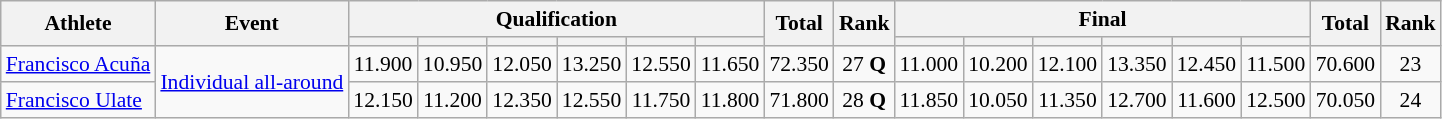<table class="wikitable" style="font-size:90%">
<tr>
<th rowspan=2>Athlete</th>
<th rowspan=2>Event</th>
<th colspan=6>Qualification</th>
<th rowspan=2>Total</th>
<th rowspan=2>Rank</th>
<th colspan=6>Final</th>
<th rowspan=2>Total</th>
<th rowspan=2>Rank</th>
</tr>
<tr style="font-size:95%">
<th></th>
<th></th>
<th></th>
<th></th>
<th></th>
<th></th>
<th></th>
<th></th>
<th></th>
<th></th>
<th></th>
<th></th>
</tr>
<tr align=center>
<td align=left><a href='#'>Francisco Acuña</a></td>
<td align=left rowspan=2><a href='#'>Individual all-around</a></td>
<td>11.900</td>
<td>10.950</td>
<td>12.050</td>
<td>13.250</td>
<td>12.550</td>
<td>11.650</td>
<td>72.350</td>
<td>27 <strong>Q</strong></td>
<td>11.000</td>
<td>10.200</td>
<td>12.100</td>
<td>13.350</td>
<td>12.450</td>
<td>11.500</td>
<td>70.600</td>
<td>23</td>
</tr>
<tr align=center>
<td align=left><a href='#'>Francisco Ulate</a></td>
<td>12.150</td>
<td>11.200</td>
<td>12.350</td>
<td>12.550</td>
<td>11.750</td>
<td>11.800</td>
<td>71.800</td>
<td>28 <strong>Q</strong></td>
<td>11.850</td>
<td>10.050</td>
<td>11.350</td>
<td>12.700</td>
<td>11.600</td>
<td>12.500</td>
<td>70.050</td>
<td>24</td>
</tr>
</table>
